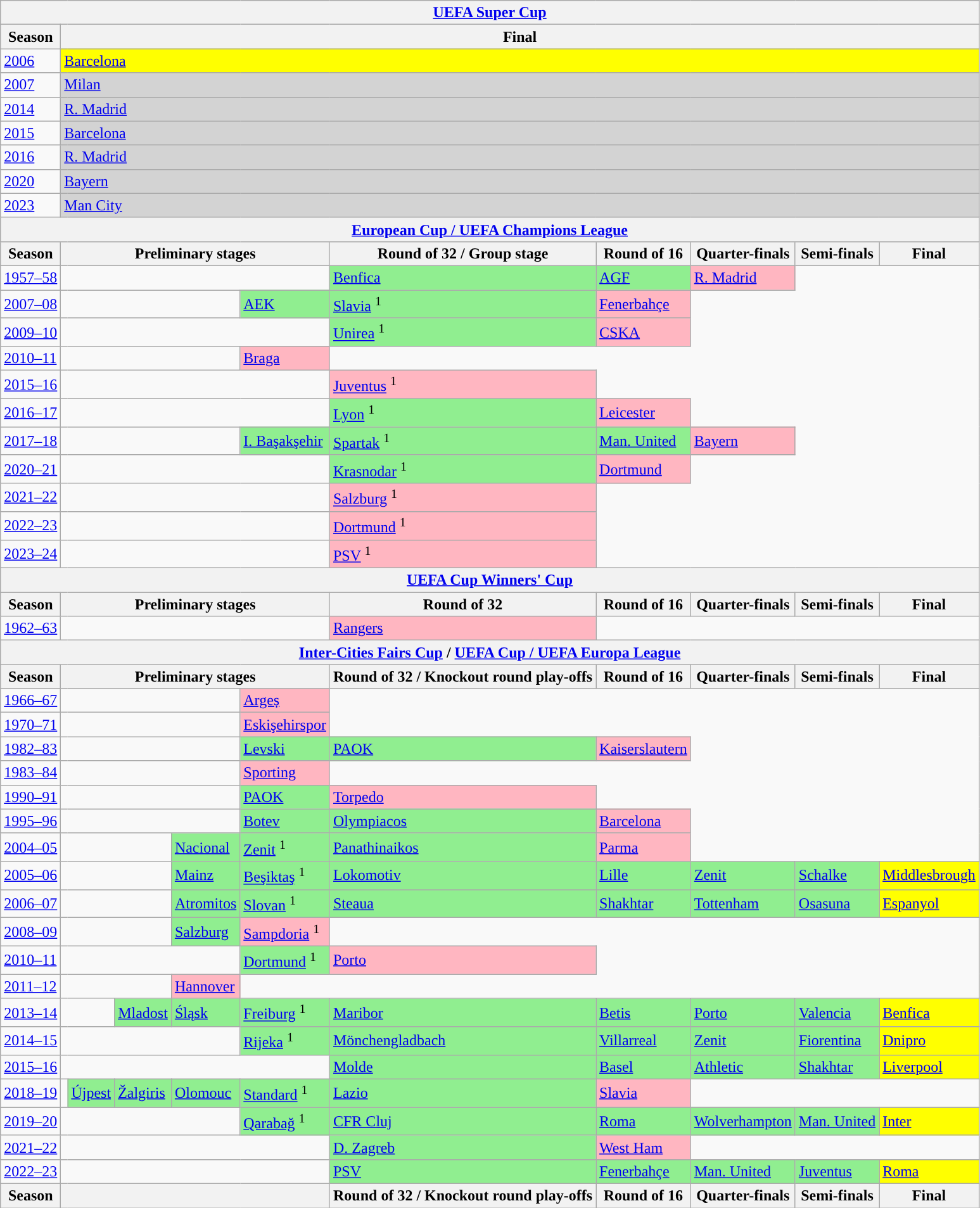<table class="wikitable">
<tr>
<th colspan=20><a href='#'>UEFA Super Cup</a></th>
</tr>
<tr>
<th>Season</th>
<th colspan=15>Final</th>
</tr>
<tr>
<td><a href='#'>2006</a></td>
<td colspan=15 style="background:yellow;"> <a href='#'>Barcelona</a></td>
</tr>
<tr>
<td><a href='#'>2007</a></td>
<td colspan=15 style="background:lightgrey;"> <a href='#'>Milan</a></td>
</tr>
<tr>
<td><a href='#'>2014</a></td>
<td colspan=15 style="background:lightgrey;"> <a href='#'>R. Madrid</a></td>
</tr>
<tr>
<td><a href='#'>2015</a></td>
<td colspan=15 style="background:lightgrey;"> <a href='#'>Barcelona</a></td>
</tr>
<tr>
<td><a href='#'>2016</a></td>
<td colspan=15 style="background:lightgrey;"> <a href='#'>R. Madrid</a></td>
</tr>
<tr>
<td><a href='#'>2020</a></td>
<td colspan=15 style="background:lightgrey;"> <a href='#'>Bayern</a></td>
</tr>
<tr>
<td><a href='#'>2023</a></td>
<td colspan=15 style="background:lightgrey;"> <a href='#'>Man City</a></td>
</tr>
<tr>
<th colspan=20><a href='#'>European Cup / UEFA Champions League</a></th>
</tr>
<tr>
<th>Season</th>
<th colspan=10>Preliminary stages</th>
<th>Round of 32 / Group stage</th>
<th>Round of 16</th>
<th>Quarter-finals</th>
<th>Semi-finals</th>
<th>Final</th>
</tr>
<tr>
<td><a href='#'>1957–58</a></td>
<td colspan=10></td>
<td style="background:lightgreen;"> <a href='#'>Benfica</a></td>
<td style="background:lightgreen;"> <a href='#'>AGF</a></td>
<td style="background:lightpink;"> <a href='#'>R. Madrid</a></td>
</tr>
<tr>
<td><a href='#'>2007–08</a></td>
<td colspan=9></td>
<td style="background:lightgreen;"> <a href='#'>AEK</a></td>
<td style="background:lightgreen;"> <a href='#'>Slavia</a> <sup>1</sup></td>
<td style="background:lightpink;"> <a href='#'>Fenerbahçe</a></td>
</tr>
<tr>
<td><a href='#'>2009–10</a></td>
<td colspan=10></td>
<td style="background:lightgreen;"> <a href='#'>Unirea</a> <sup>1</sup></td>
<td style="background:lightpink;"> <a href='#'>CSKA</a></td>
</tr>
<tr>
<td><a href='#'>2010–11</a></td>
<td colspan=9></td>
<td style="background:lightpink;"> <a href='#'>Braga</a></td>
</tr>
<tr>
<td><a href='#'>2015–16</a></td>
<td colspan=10></td>
<td style="background:lightpink;"> <a href='#'>Juventus</a> <sup>1</sup></td>
</tr>
<tr>
<td><a href='#'>2016–17</a></td>
<td colspan=10></td>
<td style="background:lightgreen;"> <a href='#'>Lyon</a> <sup>1</sup></td>
<td style="background:lightpink;"> <a href='#'>Leicester</a></td>
</tr>
<tr>
<td><a href='#'>2017–18</a></td>
<td colspan=9></td>
<td style="background:lightgreen;"> <a href='#'>I. Başakşehir</a></td>
<td style="background:lightgreen;"> <a href='#'>Spartak</a> <sup>1</sup></td>
<td style="background:lightgreen;"> <a href='#'>Man. United</a></td>
<td style="background:lightpink;"> <a href='#'>Bayern</a></td>
</tr>
<tr>
<td><a href='#'>2020–21</a></td>
<td colspan=10></td>
<td style="background:lightgreen;"> <a href='#'>Krasnodar</a> <sup>1</sup></td>
<td style="background:lightpink;"> <a href='#'>Dortmund</a></td>
</tr>
<tr>
<td><a href='#'>2021–22</a></td>
<td colspan=10></td>
<td style="background:lightpink;"> <a href='#'>Salzburg</a> <sup>1</sup></td>
</tr>
<tr>
<td><a href='#'>2022–23</a></td>
<td colspan=10></td>
<td style="background:lightpink;"> <a href='#'>Dortmund</a> <sup>1</sup></td>
</tr>
<tr>
<td><a href='#'>2023–24</a></td>
<td colspan=10></td>
<td style="background:lightpink;"> <a href='#'>PSV</a> <sup>1</sup></td>
</tr>
<tr>
<th colspan=20><a href='#'>UEFA Cup Winners' Cup</a></th>
</tr>
<tr>
<th>Season</th>
<th colspan=10>Preliminary stages</th>
<th>Round of 32</th>
<th>Round of 16</th>
<th>Quarter-finals</th>
<th>Semi-finals</th>
<th>Final</th>
</tr>
<tr>
<td><a href='#'>1962–63</a></td>
<td colspan=10></td>
<td style="background:lightpink;"> <a href='#'>Rangers</a></td>
</tr>
<tr>
<th colspan=20><a href='#'>Inter-Cities Fairs Cup</a> / <a href='#'>UEFA Cup / UEFA Europa League</a></th>
</tr>
<tr>
<th>Season</th>
<th colspan=10>Preliminary stages</th>
<th>Round of 32 / Knockout round play-offs</th>
<th>Round of 16</th>
<th>Quarter-finals</th>
<th>Semi-finals</th>
<th>Final</th>
</tr>
<tr>
<td><a href='#'>1966–67</a></td>
<td colspan=9></td>
<td style="background:lightpink;"> <a href='#'>Argeș</a></td>
</tr>
<tr>
<td><a href='#'>1970–71</a></td>
<td colspan=9></td>
<td style="background:lightpink;"> <a href='#'>Eskişehirspor</a></td>
</tr>
<tr>
<td><a href='#'>1982–83</a></td>
<td colspan=9></td>
<td style="background:lightgreen;"> <a href='#'>Levski</a></td>
<td style="background:lightgreen;"> <a href='#'>PAOK</a></td>
<td style="background:lightpink;"> <a href='#'>Kaiserslautern</a></td>
</tr>
<tr>
<td><a href='#'>1983–84</a></td>
<td colspan=9></td>
<td style="background:lightpink;"> <a href='#'>Sporting</a></td>
</tr>
<tr>
<td><a href='#'>1990–91</a></td>
<td colspan=9></td>
<td style="background:lightgreen;"> <a href='#'>PAOK</a></td>
<td style="background:lightpink;"> <a href='#'>Torpedo</a></td>
</tr>
<tr>
<td><a href='#'>1995–96</a></td>
<td colspan=9></td>
<td style="background:lightgreen;"> <a href='#'>Botev</a></td>
<td style="background:lightgreen;"> <a href='#'>Olympiacos</a></td>
<td style="background:lightpink;"> <a href='#'>Barcelona</a></td>
</tr>
<tr>
<td><a href='#'>2004–05</a></td>
<td colspan=8></td>
<td style="background:lightgreen;"> <a href='#'>Nacional</a></td>
<td style="background:lightgreen;"> <a href='#'>Zenit</a> <sup>1</sup></td>
<td style="background:lightgreen;"> <a href='#'>Panathinaikos</a></td>
<td style="background:lightpink;"> <a href='#'>Parma</a></td>
</tr>
<tr>
<td><a href='#'>2005–06</a></td>
<td colspan=8></td>
<td style="background:lightgreen;"> <a href='#'>Mainz</a></td>
<td style="background:lightgreen;"> <a href='#'>Beşiktaş</a> <sup>1</sup></td>
<td style="background:lightgreen;"> <a href='#'>Lokomotiv</a></td>
<td style="background:lightgreen;"> <a href='#'>Lille</a></td>
<td style="background:lightgreen;"> <a href='#'>Zenit</a></td>
<td style="background:lightgreen;"> <a href='#'>Schalke</a></td>
<td style="background:yellow;"> <a href='#'>Middlesbrough</a></td>
</tr>
<tr>
<td><a href='#'>2006–07</a></td>
<td colspan=8></td>
<td style="background:lightgreen;"> <a href='#'>Atromitos</a></td>
<td style="background:lightgreen;"> <a href='#'>Slovan</a> <sup>1</sup></td>
<td style="background:lightgreen;"> <a href='#'>Steaua</a></td>
<td style="background:lightgreen;"> <a href='#'>Shakhtar</a></td>
<td style="background:lightgreen;"> <a href='#'>Tottenham</a></td>
<td style="background:lightgreen;"> <a href='#'>Osasuna</a></td>
<td style="background:yellow;"> <a href='#'>Espanyol</a></td>
</tr>
<tr>
<td><a href='#'>2008–09</a></td>
<td colspan=8></td>
<td style="background:lightgreen;"> <a href='#'>Salzburg</a></td>
<td style="background:lightpink;"> <a href='#'>Sampdoria</a> <sup>1</sup></td>
</tr>
<tr>
<td><a href='#'>2010–11</a></td>
<td colspan=9></td>
<td style="background:lightgreen;"> <a href='#'>Dortmund</a> <sup>1</sup></td>
<td style="background:lightpink;"> <a href='#'>Porto</a></td>
</tr>
<tr>
<td><a href='#'>2011–12</a></td>
<td colspan=8></td>
<td style="background:lightpink;"> <a href='#'>Hannover</a></td>
</tr>
<tr>
<td><a href='#'>2013–14</a></td>
<td colspan=7></td>
<td style="background:lightgreen;"> <a href='#'>Mladost</a></td>
<td style="background:lightgreen;"> <a href='#'>Śląsk</a></td>
<td style="background:lightgreen;"> <a href='#'>Freiburg</a> <sup>1</sup></td>
<td style="background:lightgreen;"> <a href='#'>Maribor</a></td>
<td style="background:lightgreen;"> <a href='#'>Betis</a></td>
<td style="background:lightgreen;"> <a href='#'>Porto</a></td>
<td style="background:lightgreen;"> <a href='#'>Valencia</a></td>
<td style="background:yellow;"> <a href='#'>Benfica</a></td>
</tr>
<tr>
<td><a href='#'>2014–15</a></td>
<td colspan=9></td>
<td style="background:lightgreen;"> <a href='#'>Rijeka</a> <sup>1</sup></td>
<td style="background:lightgreen;"> <a href='#'>Mönchengladbach</a></td>
<td style="background:lightgreen;"> <a href='#'>Villarreal</a></td>
<td style="background:lightgreen;"> <a href='#'>Zenit</a></td>
<td style="background:lightgreen;"> <a href='#'>Fiorentina</a></td>
<td style="background:yellow;"> <a href='#'>Dnipro</a></td>
</tr>
<tr>
<td><a href='#'>2015–16</a></td>
<td colspan=10></td>
<td style="background:lightgreen;"> <a href='#'>Molde</a></td>
<td style="background:lightgreen;"> <a href='#'>Basel</a></td>
<td style="background:lightgreen;"> <a href='#'>Athletic</a></td>
<td style="background:lightgreen;"> <a href='#'>Shakhtar</a></td>
<td style="background:yellow;"> <a href='#'>Liverpool</a></td>
</tr>
<tr>
<td><a href='#'>2018–19</a></td>
<td colspan=6></td>
<td style="background:lightgreen;"> <a href='#'>Újpest</a></td>
<td style="background:lightgreen;"> <a href='#'>Žalgiris</a></td>
<td style="background:lightgreen;"> <a href='#'>Olomouc</a></td>
<td style="background:lightgreen;"> <a href='#'>Standard</a> <sup>1</sup></td>
<td style="background:lightgreen;"> <a href='#'>Lazio</a></td>
<td style="background:lightpink;"> <a href='#'>Slavia</a></td>
</tr>
<tr>
<td><a href='#'>2019–20</a></td>
<td colspan=9></td>
<td style="background:lightgreen;"> <a href='#'>Qarabağ</a> <sup>1</sup></td>
<td style="background:lightgreen;"> <a href='#'>CFR Cluj</a></td>
<td style="background:lightgreen;"> <a href='#'>Roma</a></td>
<td style="background:lightgreen;"> <a href='#'>Wolverhampton</a></td>
<td style="background:lightgreen;"> <a href='#'>Man. United</a></td>
<td style="background:yellow;"> <a href='#'>Inter</a></td>
</tr>
<tr>
<td><a href='#'>2021–22</a></td>
<td colspan=10></td>
<td style="background:lightgreen;"> <a href='#'>D. Zagreb</a></td>
<td style="background:lightpink;"> <a href='#'>West Ham</a></td>
</tr>
<tr>
<td><a href='#'>2022–23</a></td>
<td colspan=10></td>
<td style="background:lightgreen;"> <a href='#'>PSV</a></td>
<td style="background:lightgreen;"> <a href='#'>Fenerbahçe</a></td>
<td style="background:lightgreen;"> <a href='#'>Man. United</a></td>
<td style="background:lightgreen;"> <a href='#'>Juventus</a></td>
<td style="background:yellow;”"> <a href='#'>Roma</a></td>
</tr>
<tr>
<th>Season</th>
<th colspan=10></th>
<th>Round of 32 / Knockout round play-offs</th>
<th>Round of 16</th>
<th>Quarter-finals</th>
<th>Semi-finals</th>
<th>Final</th>
</tr>
</table>
